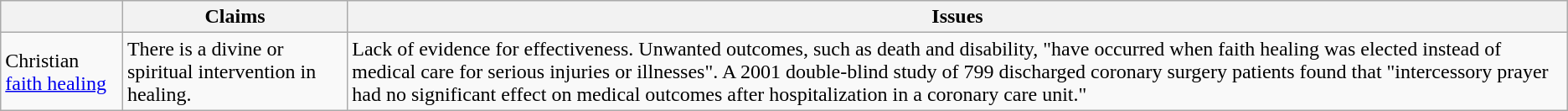<table class="wikitable">
<tr>
<th></th>
<th>Claims</th>
<th>Issues</th>
</tr>
<tr>
<td>Christian <a href='#'>faith healing</a></td>
<td>There is a divine or spiritual intervention in healing.</td>
<td>Lack of evidence for effectiveness. Unwanted outcomes, such as death and disability, "have occurred when faith healing was elected instead of medical care for serious injuries or illnesses". A 2001 double-blind study of 799 discharged coronary surgery patients found that "intercessory prayer had no significant effect on medical outcomes after hospitalization in a coronary care unit."</td>
</tr>
</table>
